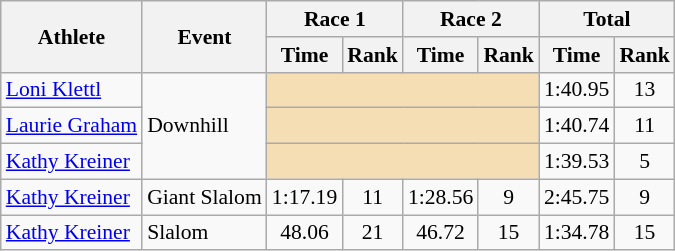<table class="wikitable" style="font-size:90%">
<tr>
<th rowspan="2">Athlete</th>
<th rowspan="2">Event</th>
<th colspan="2">Race 1</th>
<th colspan="2">Race 2</th>
<th colspan="2">Total</th>
</tr>
<tr>
<th>Time</th>
<th>Rank</th>
<th>Time</th>
<th>Rank</th>
<th>Time</th>
<th>Rank</th>
</tr>
<tr>
<td><a href='#'>Loni Klettl</a></td>
<td rowspan="3">Downhill</td>
<td colspan="4" bgcolor="wheat"></td>
<td align="center">1:40.95</td>
<td align="center">13</td>
</tr>
<tr>
<td><a href='#'>Laurie Graham</a></td>
<td colspan="4" bgcolor="wheat"></td>
<td align="center">1:40.74</td>
<td align="center">11</td>
</tr>
<tr>
<td><a href='#'>Kathy Kreiner</a></td>
<td colspan="4" bgcolor="wheat"></td>
<td align="center">1:39.53</td>
<td align="center">5</td>
</tr>
<tr>
<td><a href='#'>Kathy Kreiner</a></td>
<td>Giant Slalom</td>
<td align="center">1:17.19</td>
<td align="center">11</td>
<td align="center">1:28.56</td>
<td align="center">9</td>
<td align="center">2:45.75</td>
<td align="center">9</td>
</tr>
<tr>
<td><a href='#'>Kathy Kreiner</a></td>
<td>Slalom</td>
<td align="center">48.06</td>
<td align="center">21</td>
<td align="center">46.72</td>
<td align="center">15</td>
<td align="center">1:34.78</td>
<td align="center">15</td>
</tr>
</table>
